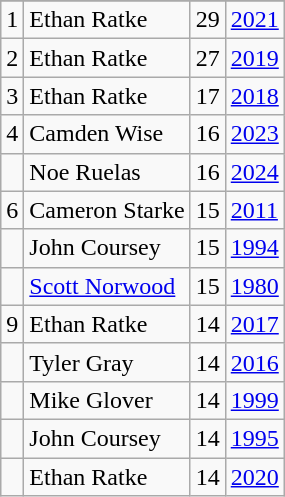<table class="wikitable">
<tr>
</tr>
<tr>
<td>1</td>
<td>Ethan Ratke</td>
<td>29</td>
<td><a href='#'>2021</a></td>
</tr>
<tr>
<td>2</td>
<td>Ethan Ratke</td>
<td>27</td>
<td><a href='#'>2019</a></td>
</tr>
<tr>
<td>3</td>
<td>Ethan Ratke</td>
<td>17</td>
<td><a href='#'>2018</a></td>
</tr>
<tr>
<td>4</td>
<td>Camden Wise</td>
<td>16</td>
<td><a href='#'>2023</a></td>
</tr>
<tr>
<td></td>
<td>Noe Ruelas</td>
<td>16</td>
<td><a href='#'>2024</a></td>
</tr>
<tr>
<td>6</td>
<td>Cameron Starke</td>
<td>15</td>
<td><a href='#'>2011</a></td>
</tr>
<tr>
<td></td>
<td>John Coursey</td>
<td>15</td>
<td><a href='#'>1994</a></td>
</tr>
<tr>
<td></td>
<td><a href='#'>Scott Norwood</a></td>
<td>15</td>
<td><a href='#'>1980</a></td>
</tr>
<tr>
<td>9</td>
<td>Ethan Ratke</td>
<td>14</td>
<td><a href='#'>2017</a></td>
</tr>
<tr>
<td></td>
<td>Tyler Gray</td>
<td>14</td>
<td><a href='#'>2016</a></td>
</tr>
<tr>
<td></td>
<td>Mike Glover</td>
<td>14</td>
<td><a href='#'>1999</a></td>
</tr>
<tr>
<td></td>
<td>John Coursey</td>
<td>14</td>
<td><a href='#'>1995</a></td>
</tr>
<tr>
<td></td>
<td>Ethan Ratke</td>
<td>14</td>
<td><a href='#'>2020</a></td>
</tr>
</table>
